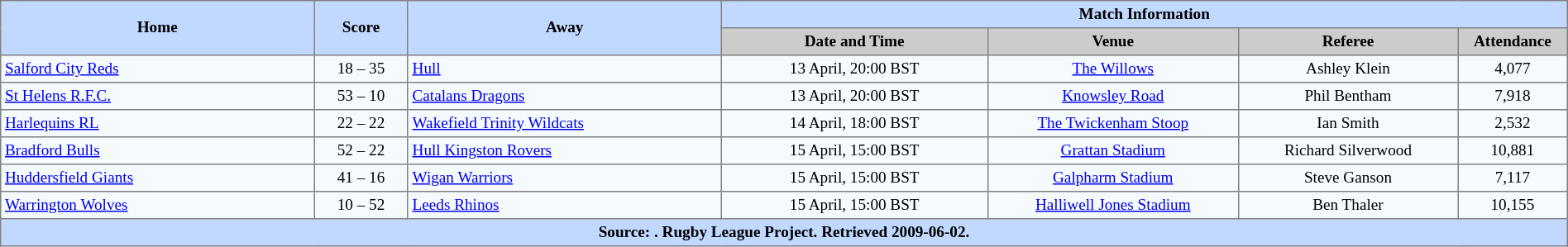<table border="1" cellpadding="3" cellspacing="0" style="border-collapse:collapse; font-size:80%; text-align:center; width:100%;">
<tr style="background:#c1d8ff;">
<th rowspan="2" style="width:20%;">Home</th>
<th rowspan="2" style="width:6%;">Score</th>
<th rowspan="2" style="width:20%;">Away</th>
<th colspan=6>Match Information</th>
</tr>
<tr style="background:#ccc;">
<th width=17%>Date and Time</th>
<th width=16%>Venue</th>
<th width=14%>Referee</th>
<th width=7%>Attendance</th>
</tr>
<tr style="background:#f5faff;">
<td align=left> <a href='#'>Salford City Reds</a></td>
<td>18 – 35</td>
<td align=left> <a href='#'>Hull</a></td>
<td>13 April, 20:00 BST</td>
<td><a href='#'>The Willows</a></td>
<td>Ashley Klein</td>
<td>4,077</td>
</tr>
<tr style="background:#f5faff;">
<td align=left> <a href='#'>St Helens R.F.C.</a></td>
<td>53 – 10</td>
<td align=left> <a href='#'>Catalans Dragons</a></td>
<td>13 April, 20:00 BST</td>
<td><a href='#'>Knowsley Road</a></td>
<td>Phil Bentham</td>
<td>7,918</td>
</tr>
<tr style="background:#f5faff;">
<td align=left> <a href='#'>Harlequins RL</a></td>
<td>22 – 22</td>
<td align=left> <a href='#'>Wakefield Trinity Wildcats</a></td>
<td>14 April, 18:00 BST</td>
<td><a href='#'>The Twickenham Stoop</a></td>
<td>Ian Smith</td>
<td>2,532</td>
</tr>
<tr style="background:#f5faff;">
<td align=left> <a href='#'>Bradford Bulls</a></td>
<td>52 – 22</td>
<td align=left> <a href='#'>Hull Kingston Rovers</a></td>
<td>15 April, 15:00 BST</td>
<td><a href='#'>Grattan Stadium</a></td>
<td>Richard Silverwood</td>
<td>10,881</td>
</tr>
<tr style="background:#f5faff;">
<td align=left> <a href='#'>Huddersfield Giants</a></td>
<td>41 – 16</td>
<td align=left> <a href='#'>Wigan Warriors</a></td>
<td>15 April, 15:00 BST</td>
<td><a href='#'>Galpharm Stadium</a></td>
<td>Steve Ganson</td>
<td>7,117</td>
</tr>
<tr style="background:#f5faff;">
<td align=left> <a href='#'>Warrington Wolves</a></td>
<td>10 – 52</td>
<td align=left> <a href='#'>Leeds Rhinos</a></td>
<td>15 April, 15:00 BST</td>
<td><a href='#'>Halliwell Jones Stadium</a></td>
<td>Ben Thaler</td>
<td>10,155</td>
</tr>
<tr style="background:#c1d8ff;">
<th colspan=10>Source: . Rugby League Project. Retrieved 2009-06-02.</th>
</tr>
</table>
